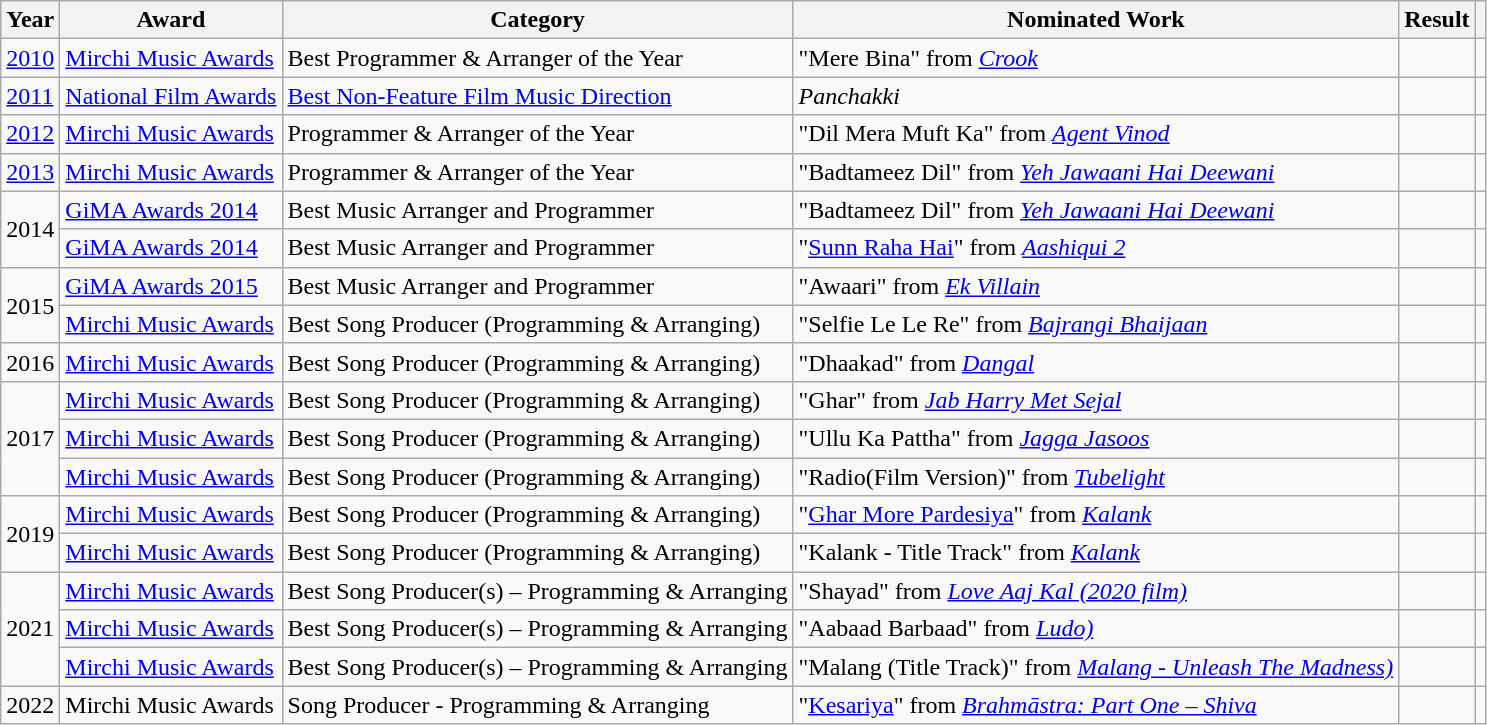<table class="wikitable sortable">
<tr>
<th>Year</th>
<th>Award</th>
<th>Category</th>
<th>Nominated Work</th>
<th>Result</th>
<th></th>
</tr>
<tr>
<td><a href='#'>2010</a></td>
<td><a href='#'>Mirchi Music Awards</a></td>
<td>Best Programmer & Arranger of the Year</td>
<td>"Mere Bina" from <em><a href='#'>Crook</a></em></td>
<td></td>
<td></td>
</tr>
<tr>
<td><a href='#'>2011</a></td>
<td><a href='#'>National Film Awards</a></td>
<td><a href='#'>Best Non-Feature Film Music Direction</a></td>
<td><em>Panchakki</em></td>
<td></td>
<td></td>
</tr>
<tr>
<td><a href='#'>2012</a></td>
<td><a href='#'>Mirchi Music Awards</a></td>
<td>Programmer & Arranger of the Year</td>
<td>"Dil Mera Muft Ka" from <em><a href='#'>Agent Vinod</a></em></td>
<td></td>
<td></td>
</tr>
<tr>
<td><a href='#'>2013</a></td>
<td><a href='#'>Mirchi Music Awards</a></td>
<td>Programmer & Arranger of the Year</td>
<td>"Badtameez Dil" from <em><a href='#'>Yeh Jawaani Hai Deewani</a></em></td>
<td></td>
<td></td>
</tr>
<tr>
<td rowspan="2">2014</td>
<td><a href='#'>GiMA Awards 2014</a></td>
<td>Best Music Arranger and Programmer</td>
<td>"Badtameez Dil" from <em><a href='#'>Yeh Jawaani Hai Deewani</a></em></td>
<td></td>
<td></td>
</tr>
<tr>
<td><a href='#'>GiMA Awards 2014</a></td>
<td>Best Music Arranger and Programmer</td>
<td>"<a href='#'>Sunn Raha Hai</a>" from <em><a href='#'>Aashiqui 2</a></em></td>
<td></td>
<td></td>
</tr>
<tr>
<td rowspan="2">2015</td>
<td><a href='#'>GiMA Awards 2015</a></td>
<td>Best Music Arranger and Programmer</td>
<td>"Awaari" from <em><a href='#'>Ek Villain</a></em></td>
<td></td>
<td></td>
</tr>
<tr>
<td><a href='#'>Mirchi Music Awards</a></td>
<td>Best Song Producer (Programming & Arranging)</td>
<td>"Selfie Le Le Re" from <em><a href='#'>Bajrangi Bhaijaan</a></em></td>
<td></td>
<td></td>
</tr>
<tr>
<td>2016</td>
<td><a href='#'>Mirchi Music Awards</a></td>
<td>Best Song Producer (Programming & Arranging)</td>
<td>"Dhaakad" from <em><a href='#'>Dangal</a></em></td>
<td></td>
<td></td>
</tr>
<tr>
<td rowspan="3">2017</td>
<td><a href='#'>Mirchi Music Awards</a></td>
<td>Best Song Producer (Programming & Arranging)</td>
<td>"Ghar" from <em><a href='#'>Jab Harry Met Sejal</a></em></td>
<td></td>
<td></td>
</tr>
<tr>
<td><a href='#'>Mirchi Music Awards</a></td>
<td>Best Song Producer (Programming & Arranging)</td>
<td>"Ullu Ka Pattha" from <em><a href='#'>Jagga Jasoos</a></em></td>
<td></td>
<td></td>
</tr>
<tr>
<td><a href='#'>Mirchi Music Awards</a></td>
<td>Best Song Producer (Programming & Arranging)</td>
<td>"Radio(Film Version)" from <em><a href='#'>Tubelight</a></em></td>
<td></td>
<td></td>
</tr>
<tr>
<td rowspan="2">2019</td>
<td><a href='#'>Mirchi Music Awards</a></td>
<td>Best Song Producer (Programming & Arranging)</td>
<td>"<a href='#'>Ghar More Pardesiya</a>" from <em><a href='#'>Kalank</a></em></td>
<td></td>
<td></td>
</tr>
<tr>
<td><a href='#'>Mirchi Music Awards</a></td>
<td>Best Song Producer (Programming & Arranging)</td>
<td>"Kalank - Title Track" from <em><a href='#'>Kalank</a></em></td>
<td></td>
<td></td>
</tr>
<tr>
<td rowspan="3">2021</td>
<td><a href='#'>Mirchi Music Awards</a></td>
<td>Best Song Producer(s) – Programming & Arranging</td>
<td>"Shayad" from <em><a href='#'>Love Aaj Kal (2020 film)</a></em></td>
<td></td>
<td></td>
</tr>
<tr>
<td><a href='#'>Mirchi Music Awards</a></td>
<td>Best Song Producer(s) – Programming & Arranging</td>
<td>"Aabaad Barbaad" from <em><a href='#'>Ludo)</a></em></td>
<td></td>
<td></td>
</tr>
<tr>
<td><a href='#'>Mirchi Music Awards</a></td>
<td>Best Song Producer(s) – Programming & Arranging</td>
<td>"Malang (Title Track)" from <em><a href='#'>Malang - Unleash The Madness)</a></em></td>
<td></td>
<td></td>
</tr>
<tr>
<td>2022</td>
<td>Mirchi Music Awards</td>
<td>Song Producer - Programming & Arranging</td>
<td>"<a href='#'>Kesariya</a>" from <em><a href='#'>Brahmāstra: Part One – Shiva</a></em></td>
<td></td>
<td></td>
</tr>
</table>
